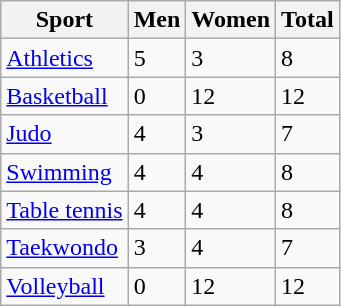<table class="wikitable sortable">
<tr>
<th>Sport</th>
<th>Men</th>
<th>Women</th>
<th>Total</th>
</tr>
<tr>
<td><a href='#'>Athletics</a></td>
<td>5</td>
<td>3</td>
<td>8</td>
</tr>
<tr>
<td><a href='#'>Basketball</a></td>
<td>0</td>
<td>12</td>
<td>12</td>
</tr>
<tr>
<td><a href='#'>Judo</a></td>
<td>4</td>
<td>3</td>
<td>7</td>
</tr>
<tr>
<td><a href='#'>Swimming</a></td>
<td>4</td>
<td>4</td>
<td>8</td>
</tr>
<tr>
<td><a href='#'>Table tennis</a></td>
<td>4</td>
<td>4</td>
<td>8</td>
</tr>
<tr>
<td><a href='#'>Taekwondo</a></td>
<td>3</td>
<td>4</td>
<td>7</td>
</tr>
<tr>
<td><a href='#'>Volleyball</a></td>
<td>0</td>
<td>12</td>
<td>12</td>
</tr>
</table>
